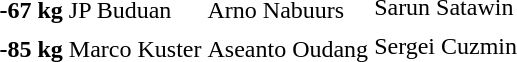<table>
<tr>
<th scope=row rowspan=2>-67 kg</th>
<td rowspan=2> JP Buduan</td>
<td rowspan=2> Arno Nabuurs</td>
<td> Sarun Satawin</td>
</tr>
<tr>
<td></td>
</tr>
<tr>
<th scope=row rowspan=2>-85 kg</th>
<td rowspan=2> Marco Kuster</td>
<td rowspan=2> Aseanto Oudang</td>
<td> Sergei Cuzmin</td>
</tr>
<tr>
<td></td>
</tr>
<tr>
</tr>
</table>
